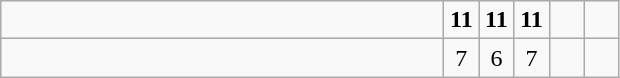<table class="wikitable">
<tr>
<td style="width:18em"></td>
<td align=center style="width:1em"><strong>11</strong></td>
<td align=center style="width:1em"><strong>11</strong></td>
<td align=center style="width:1em"><strong>11</strong></td>
<td align=center style="width:1em"></td>
<td align=center style="width:1em"></td>
</tr>
<tr>
<td style="width:18em"></td>
<td align=center style="width:1em">7</td>
<td align=center style="width:1em">6</td>
<td align=center style="width:1em">7</td>
<td align=center style="width:1em"></td>
<td align=center style="width:1em"></td>
</tr>
</table>
